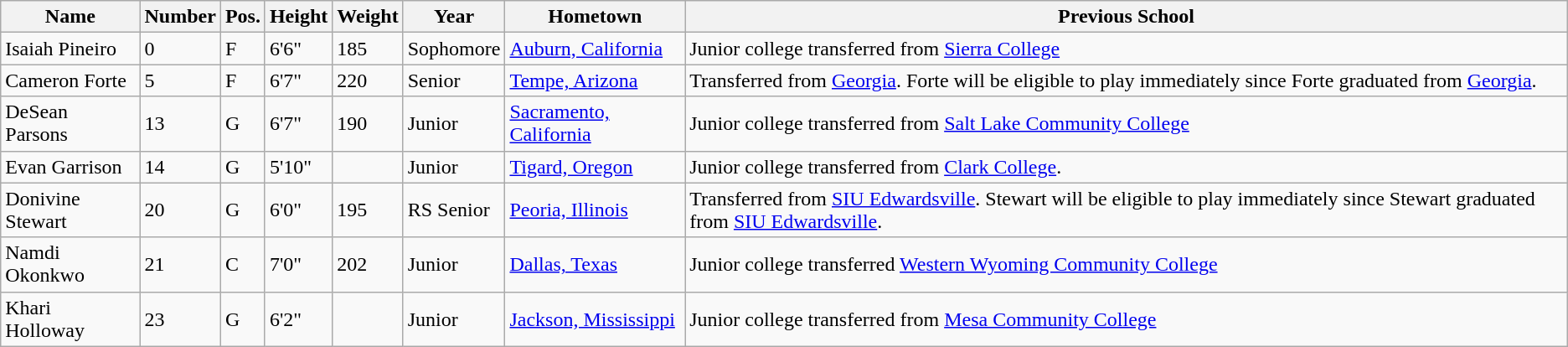<table class="wikitable sortable" border="1">
<tr>
<th>Name</th>
<th>Number</th>
<th>Pos.</th>
<th>Height</th>
<th>Weight</th>
<th>Year</th>
<th>Hometown</th>
<th class="unsortable">Previous School</th>
</tr>
<tr>
<td>Isaiah Pineiro</td>
<td>0</td>
<td>F</td>
<td>6'6"</td>
<td>185</td>
<td>Sophomore</td>
<td><a href='#'>Auburn, California</a></td>
<td>Junior college transferred from <a href='#'>Sierra College</a></td>
</tr>
<tr>
<td>Cameron Forte</td>
<td>5</td>
<td>F</td>
<td>6'7"</td>
<td>220</td>
<td>Senior</td>
<td><a href='#'>Tempe, Arizona</a></td>
<td>Transferred from <a href='#'>Georgia</a>. Forte will be eligible to play immediately since Forte graduated from <a href='#'>Georgia</a>.</td>
</tr>
<tr>
<td>DeSean Parsons</td>
<td>13</td>
<td>G</td>
<td>6'7"</td>
<td>190</td>
<td>Junior</td>
<td><a href='#'>Sacramento, California</a></td>
<td>Junior college transferred from <a href='#'>Salt Lake Community College</a></td>
</tr>
<tr>
<td>Evan Garrison</td>
<td>14</td>
<td>G</td>
<td>5'10"</td>
<td></td>
<td>Junior</td>
<td><a href='#'>Tigard, Oregon</a></td>
<td>Junior college transferred from <a href='#'>Clark College</a>.</td>
</tr>
<tr>
<td>Donivine Stewart</td>
<td>20</td>
<td>G</td>
<td>6'0"</td>
<td>195</td>
<td>RS Senior</td>
<td><a href='#'>Peoria, Illinois</a></td>
<td>Transferred from <a href='#'>SIU Edwardsville</a>. Stewart will be eligible to play immediately since Stewart graduated from <a href='#'>SIU Edwardsville</a>.</td>
</tr>
<tr>
<td>Namdi Okonkwo</td>
<td>21</td>
<td>C</td>
<td>7'0"</td>
<td>202</td>
<td>Junior</td>
<td><a href='#'>Dallas, Texas</a></td>
<td>Junior college transferred <a href='#'>Western Wyoming Community College</a></td>
</tr>
<tr>
<td>Khari Holloway</td>
<td>23</td>
<td>G</td>
<td>6'2"</td>
<td></td>
<td>Junior</td>
<td><a href='#'>Jackson, Mississippi</a></td>
<td>Junior college transferred from <a href='#'>Mesa Community College</a></td>
</tr>
</table>
